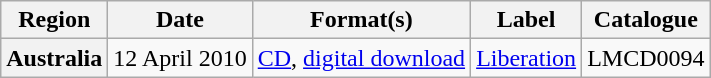<table class="wikitable plainrowheaders">
<tr>
<th scope="col">Region</th>
<th scope="col">Date</th>
<th scope="col">Format(s)</th>
<th scope="col">Label</th>
<th scope="col">Catalogue</th>
</tr>
<tr>
<th scope="row">Australia</th>
<td>12 April 2010</td>
<td><a href='#'>CD</a>, <a href='#'>digital download</a></td>
<td><a href='#'>Liberation</a></td>
<td>LMCD0094</td>
</tr>
</table>
